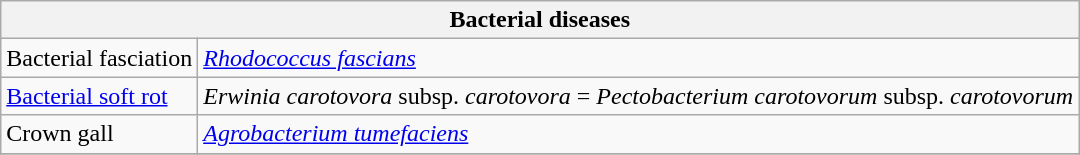<table class="wikitable" style="clear:left">
<tr>
<th colspan=2><strong>Bacterial diseases</strong><br></th>
</tr>
<tr>
<td>Bacterial fasciation</td>
<td><em><a href='#'>Rhodococcus fascians</a></em></td>
</tr>
<tr>
<td><a href='#'>Bacterial soft rot</a></td>
<td><em>Erwinia carotovora</em> subsp. <em>carotovora</em> = <em>Pectobacterium carotovorum</em> subsp. <em>carotovorum</em></td>
</tr>
<tr>
<td>Crown gall</td>
<td><em><a href='#'>Agrobacterium tumefaciens</a></em></td>
</tr>
<tr>
</tr>
</table>
